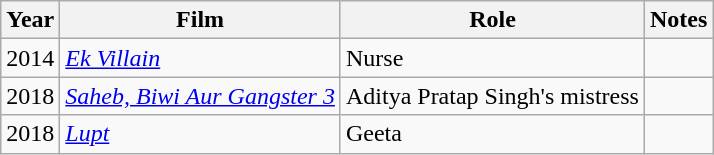<table class="wikitable sortable">
<tr>
<th>Year</th>
<th>Film</th>
<th>Role</th>
<th>Notes</th>
</tr>
<tr>
<td>2014</td>
<td><em><a href='#'>Ek Villain</a></em></td>
<td>Nurse</td>
<td></td>
</tr>
<tr>
<td>2018</td>
<td><em><a href='#'>Saheb, Biwi Aur Gangster 3</a></em></td>
<td>Aditya Pratap Singh's mistress</td>
<td></td>
</tr>
<tr>
<td>2018</td>
<td><em><a href='#'>Lupt</a></em></td>
<td>Geeta</td>
<td></td>
</tr>
</table>
